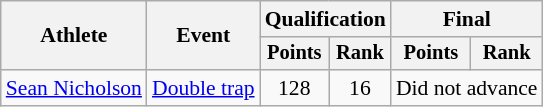<table class="wikitable" style="font-size:90%;">
<tr>
<th rowspan=2>Athlete</th>
<th rowspan=2>Event</th>
<th colspan=2>Qualification</th>
<th colspan=2>Final</th>
</tr>
<tr style="font-size:95%">
<th>Points</th>
<th>Rank</th>
<th>Points</th>
<th>Rank</th>
</tr>
<tr align=center>
<td align=left><a href='#'>Sean Nicholson</a></td>
<td align=left><a href='#'>Double trap</a></td>
<td>128</td>
<td>16</td>
<td colspan=2>Did not advance</td>
</tr>
</table>
